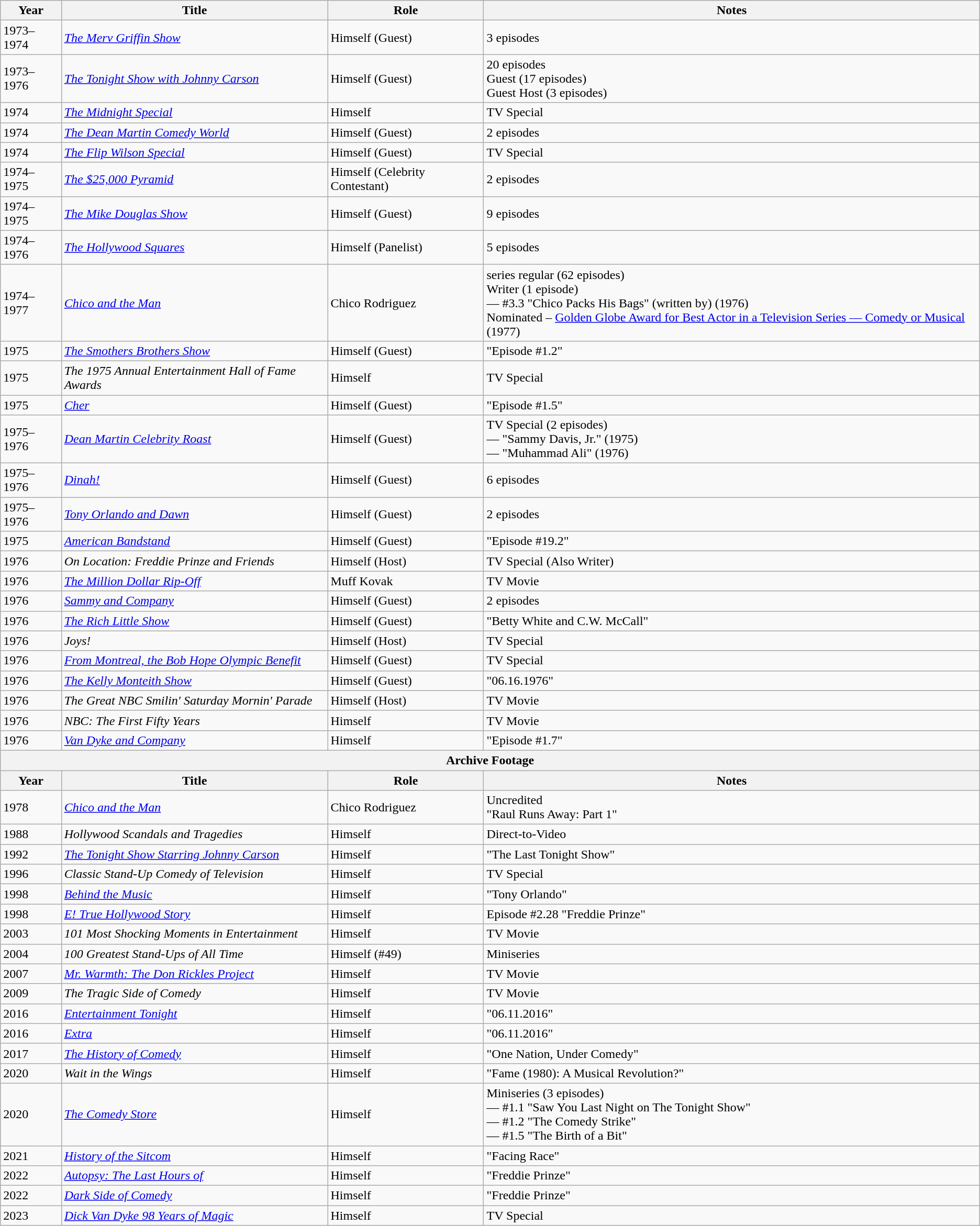<table class="wikitable">
<tr>
<th>Year</th>
<th>Title</th>
<th>Role</th>
<th>Notes</th>
</tr>
<tr>
<td>1973–1974</td>
<td><em><a href='#'>The Merv Griffin Show</a></em></td>
<td>Himself (Guest)</td>
<td>3 episodes</td>
</tr>
<tr>
<td>1973–1976</td>
<td><em><a href='#'>The Tonight Show with Johnny Carson</a></em></td>
<td>Himself (Guest)</td>
<td>20 episodes<br>Guest (17 episodes)<br>Guest Host (3 episodes)</td>
</tr>
<tr>
<td>1974</td>
<td><em><a href='#'>The Midnight Special</a></em></td>
<td>Himself</td>
<td>TV Special</td>
</tr>
<tr>
<td>1974</td>
<td><em><a href='#'>The Dean Martin Comedy World</a></em></td>
<td>Himself (Guest)</td>
<td>2 episodes</td>
</tr>
<tr>
<td>1974</td>
<td><em><a href='#'>The Flip Wilson Special</a></em></td>
<td>Himself (Guest)</td>
<td>TV Special</td>
</tr>
<tr>
<td>1974–1975</td>
<td><em><a href='#'>The $25,000 Pyramid</a></em></td>
<td>Himself (Celebrity Contestant)</td>
<td>2 episodes</td>
</tr>
<tr>
<td>1974–1975</td>
<td><em><a href='#'>The Mike Douglas Show</a></em></td>
<td>Himself (Guest)</td>
<td>9 episodes</td>
</tr>
<tr>
<td>1974–1976</td>
<td><em><a href='#'>The Hollywood Squares</a></em></td>
<td>Himself (Panelist)</td>
<td>5 episodes</td>
</tr>
<tr>
<td>1974–1977</td>
<td><em><a href='#'>Chico and the Man</a></em></td>
<td>Chico Rodriguez</td>
<td>series regular (62 episodes)<br>Writer (1 episode)<br>— #3.3 "Chico Packs His Bags" (written by) (1976)<br>Nominated – <a href='#'>Golden Globe Award for Best Actor in a Television Series — Comedy or Musical</a> (1977)</td>
</tr>
<tr>
<td>1975</td>
<td><em><a href='#'>The Smothers Brothers Show</a></em></td>
<td>Himself (Guest)</td>
<td>"Episode #1.2"</td>
</tr>
<tr>
<td>1975</td>
<td><em>The 1975 Annual Entertainment Hall of Fame Awards</em></td>
<td>Himself</td>
<td>TV Special</td>
</tr>
<tr>
<td>1975</td>
<td><em><a href='#'>Cher</a></em></td>
<td>Himself (Guest)</td>
<td>"Episode #1.5"</td>
</tr>
<tr>
<td>1975–1976</td>
<td><em><a href='#'>Dean Martin Celebrity Roast</a></em></td>
<td>Himself (Guest)</td>
<td>TV Special (2 episodes)<br>— "Sammy Davis, Jr." (1975)<br>— "Muhammad Ali" (1976)</td>
</tr>
<tr>
<td>1975–1976</td>
<td><em><a href='#'>Dinah!</a></em></td>
<td>Himself (Guest)</td>
<td>6 episodes</td>
</tr>
<tr>
<td>1975–1976</td>
<td><em><a href='#'>Tony Orlando and Dawn</a></em></td>
<td>Himself (Guest)</td>
<td>2 episodes</td>
</tr>
<tr>
<td>1975</td>
<td><em><a href='#'>American Bandstand</a></em></td>
<td>Himself (Guest)</td>
<td>"Episode #19.2"</td>
</tr>
<tr>
<td>1976</td>
<td><em>On Location: Freddie Prinze and Friends</em></td>
<td>Himself (Host)</td>
<td>TV Special (Also Writer)</td>
</tr>
<tr>
<td>1976</td>
<td><em><a href='#'>The Million Dollar Rip-Off</a></em></td>
<td>Muff Kovak</td>
<td>TV Movie</td>
</tr>
<tr>
<td>1976</td>
<td><em><a href='#'>Sammy and Company</a></em></td>
<td>Himself (Guest)</td>
<td>2 episodes</td>
</tr>
<tr>
<td>1976</td>
<td><em><a href='#'>The Rich Little Show</a></em></td>
<td>Himself (Guest)</td>
<td>"Betty White and C.W. McCall"</td>
</tr>
<tr>
<td>1976</td>
<td><em>Joys!</em></td>
<td>Himself (Host)</td>
<td>TV Special</td>
</tr>
<tr>
<td>1976</td>
<td><em><a href='#'>From Montreal, the Bob Hope Olympic Benefit</a></em></td>
<td>Himself (Guest)</td>
<td>TV Special</td>
</tr>
<tr>
<td>1976</td>
<td><em><a href='#'>The Kelly Monteith Show</a></em></td>
<td>Himself (Guest)</td>
<td>"06.16.1976"</td>
</tr>
<tr>
<td>1976</td>
<td><em>The Great NBC Smilin' Saturday Mornin' Parade</em></td>
<td>Himself (Host)</td>
<td>TV Movie</td>
</tr>
<tr>
<td>1976</td>
<td><em>NBC: The First Fifty Years</em></td>
<td>Himself</td>
<td>TV Movie</td>
</tr>
<tr>
<td>1976</td>
<td><em><a href='#'>Van Dyke and Company</a></em></td>
<td>Himself</td>
<td>"Episode #1.7"</td>
</tr>
<tr>
<th colspan="4">Archive Footage</th>
</tr>
<tr>
<th>Year</th>
<th>Title</th>
<th>Role</th>
<th>Notes</th>
</tr>
<tr>
<td>1978</td>
<td><em><a href='#'>Chico and the Man</a></em></td>
<td>Chico Rodriguez</td>
<td>Uncredited<br>"Raul Runs Away: Part 1"</td>
</tr>
<tr>
<td>1988</td>
<td><em>Hollywood Scandals and Tragedies</em></td>
<td>Himself</td>
<td>Direct-to-Video</td>
</tr>
<tr>
<td>1992</td>
<td><em><a href='#'>The Tonight Show Starring Johnny Carson</a></em></td>
<td>Himself</td>
<td>"The Last Tonight Show"</td>
</tr>
<tr>
<td>1996</td>
<td><em>Classic Stand-Up Comedy of Television</em></td>
<td>Himself</td>
<td>TV Special</td>
</tr>
<tr>
<td>1998</td>
<td><em><a href='#'>Behind the Music</a></em></td>
<td>Himself</td>
<td>"Tony Orlando"</td>
</tr>
<tr>
<td>1998</td>
<td><em><a href='#'>E! True Hollywood Story</a></em></td>
<td>Himself</td>
<td>Episode #2.28 "Freddie Prinze"</td>
</tr>
<tr>
<td>2003</td>
<td><em>101 Most Shocking Moments in Entertainment</em></td>
<td>Himself</td>
<td>TV Movie</td>
</tr>
<tr>
<td>2004</td>
<td><em>100 Greatest Stand-Ups of All Time</em></td>
<td>Himself (#49)</td>
<td>Miniseries</td>
</tr>
<tr>
<td>2007</td>
<td><em><a href='#'>Mr. Warmth: The Don Rickles Project</a></em></td>
<td>Himself</td>
<td>TV Movie</td>
</tr>
<tr>
<td>2009</td>
<td><em>The Tragic Side of Comedy</em></td>
<td>Himself</td>
<td>TV Movie</td>
</tr>
<tr>
<td>2016</td>
<td><em><a href='#'>Entertainment Tonight</a></em></td>
<td>Himself</td>
<td>"06.11.2016"</td>
</tr>
<tr>
<td>2016</td>
<td><em><a href='#'>Extra</a></em></td>
<td>Himself</td>
<td>"06.11.2016"</td>
</tr>
<tr>
<td>2017</td>
<td><em><a href='#'>The History of Comedy</a></em></td>
<td>Himself</td>
<td>"One Nation, Under Comedy"</td>
</tr>
<tr>
<td>2020</td>
<td><em>Wait in the Wings</em></td>
<td>Himself</td>
<td>"Fame (1980): A Musical Revolution?"</td>
</tr>
<tr>
<td>2020</td>
<td><em><a href='#'>The Comedy Store</a></em></td>
<td>Himself</td>
<td>Miniseries (3 episodes)<br>— #1.1 "Saw You Last Night on The Tonight Show"<br>— #1.2 "The Comedy Strike"<br>— #1.5 "The Birth of a Bit"</td>
</tr>
<tr>
<td>2021</td>
<td><em><a href='#'>History of the Sitcom</a></em></td>
<td>Himself</td>
<td>"Facing Race"</td>
</tr>
<tr>
<td>2022</td>
<td><em><a href='#'>Autopsy: The Last Hours of</a></em></td>
<td>Himself</td>
<td>"Freddie Prinze"</td>
</tr>
<tr>
<td>2022</td>
<td><em><a href='#'>Dark Side of Comedy</a></em></td>
<td>Himself</td>
<td>"Freddie Prinze"</td>
</tr>
<tr>
<td>2023</td>
<td><em><a href='#'>Dick Van Dyke 98 Years of Magic</a></em></td>
<td>Himself</td>
<td>TV Special</td>
</tr>
</table>
